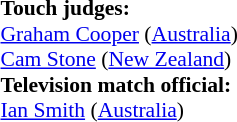<table style="width:100%; font-size:90%;">
<tr>
<td><br><br><strong>Touch judges:</strong>
<br><a href='#'>Graham Cooper</a> (<a href='#'>Australia</a>)
<br><a href='#'>Cam Stone</a> (<a href='#'>New Zealand</a>)
<br><strong>Television match official:</strong>
<br><a href='#'>Ian Smith</a> (<a href='#'>Australia</a>)</td>
</tr>
</table>
